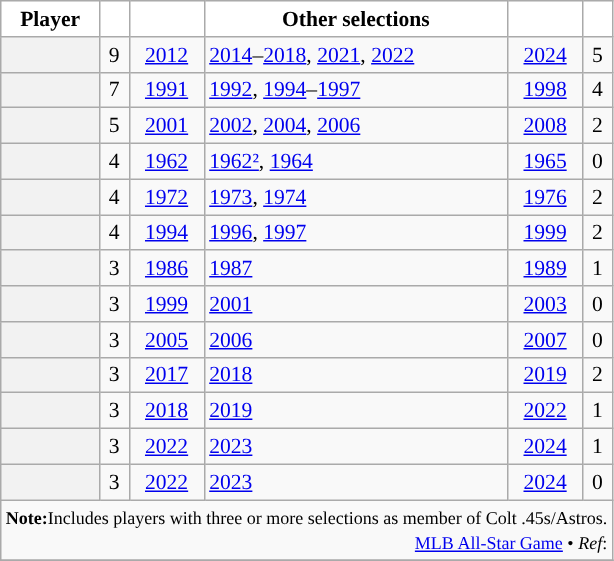<table class="wikitable sortable plainrowheaders" style="font-size: 90%; text-align:center">
<tr>
<th scope="col" style="background-color:#ffffff; border-top:#">Player</th>
<th scope="col" style="background-color:#ffffff; border-top:#"></th>
<th scope="col" style="background-color:#ffffff; border-top:#"></th>
<th scope="col" class="unsortable" style="background-color:#ffffff; border-top:#">Other selections</th>
<th scope="col" style="background-color:#ffffff; border-top:#"></th>
<th scope="col" style="background-color:#ffffff; border-top:#"></th>
</tr>
<tr>
<th scope="row" style="text-align:left"></th>
<td>9</td>
<td><a href='#'>2012</a></td>
<td style="text-align:left"><a href='#'>2014</a>–<a href='#'>2018</a>, <a href='#'>2021</a>, <a href='#'>2022</a></td>
<td><a href='#'>2024</a></td>
<td>5</td>
</tr>
<tr>
<th scope="row" style="text-align:left"></th>
<td>7</td>
<td><a href='#'>1991</a></td>
<td style="text-align:left"><a href='#'>1992</a>, <a href='#'>1994</a>–<a href='#'>1997</a></td>
<td><a href='#'>1998</a></td>
<td>4</td>
</tr>
<tr>
<th scope="row" style="text-align:left"></th>
<td>5</td>
<td><a href='#'>2001</a></td>
<td style="text-align:left"><a href='#'>2002</a>, <a href='#'>2004</a>, <a href='#'>2006</a></td>
<td><a href='#'>2008</a></td>
<td>2</td>
</tr>
<tr>
<th scope="row" style="text-align:left"></th>
<td>4</td>
<td><a href='#'>1962</a></td>
<td style="text-align:left"><a href='#'>1962²</a>, <a href='#'>1964</a></td>
<td><a href='#'>1965</a></td>
<td>0</td>
</tr>
<tr>
<th scope="row" style="text-align:left"></th>
<td>4</td>
<td><a href='#'>1972</a></td>
<td style="text-align:left"><a href='#'>1973</a>, <a href='#'>1974</a></td>
<td><a href='#'>1976</a></td>
<td>2</td>
</tr>
<tr>
<th scope="row" style="text-align:left"></th>
<td>4</td>
<td><a href='#'>1994</a></td>
<td style="text-align:left"><a href='#'>1996</a>, <a href='#'>1997</a></td>
<td><a href='#'>1999</a></td>
<td>2</td>
</tr>
<tr>
<th scope="row" style="text-align:left"></th>
<td>3</td>
<td><a href='#'>1986</a></td>
<td style="text-align:left"><a href='#'>1987</a></td>
<td><a href='#'>1989</a></td>
<td>1</td>
</tr>
<tr>
<th scope="row" style="text-align:left"></th>
<td>3</td>
<td><a href='#'>1999</a></td>
<td style="text-align:left"><a href='#'>2001</a></td>
<td><a href='#'>2003</a></td>
<td>0</td>
</tr>
<tr>
<th scope="row" style="text-align:left"></th>
<td>3</td>
<td><a href='#'>2005</a></td>
<td style="text-align:left"><a href='#'>2006</a></td>
<td><a href='#'>2007</a></td>
<td>0</td>
</tr>
<tr>
<th scope="row" style="text-align:left"></th>
<td>3</td>
<td><a href='#'>2017</a></td>
<td style="text-align:left"><a href='#'>2018</a></td>
<td><a href='#'>2019</a></td>
<td>2</td>
</tr>
<tr>
<th scope="row" style="text-align:left"></th>
<td>3</td>
<td><a href='#'>2018</a></td>
<td style="text-align:left"><a href='#'>2019</a></td>
<td><a href='#'>2022</a></td>
<td>1</td>
</tr>
<tr>
<th scope="row" style="text-align:left"></th>
<td>3</td>
<td><a href='#'>2022</a></td>
<td style="text-align:left"><a href='#'>2023</a></td>
<td><a href='#'>2024</a></td>
<td>1</td>
</tr>
<tr>
<th scope="row" style="text-align:left"></th>
<td>3</td>
<td><a href='#'>2022</a></td>
<td style="text-align:left"><a href='#'>2023</a></td>
<td><a href='#'>2024</a></td>
<td>0</td>
</tr>
<tr class="sortbottom">
<td style="text-align:right"; colspan="6"><small><strong>Note:</strong>Includes players with three or more selections as member of Colt .45s/Astros.<br> <a href='#'>MLB All-Star Game</a> • <em>Ref</em>:</small></td>
</tr>
<tr>
</tr>
</table>
